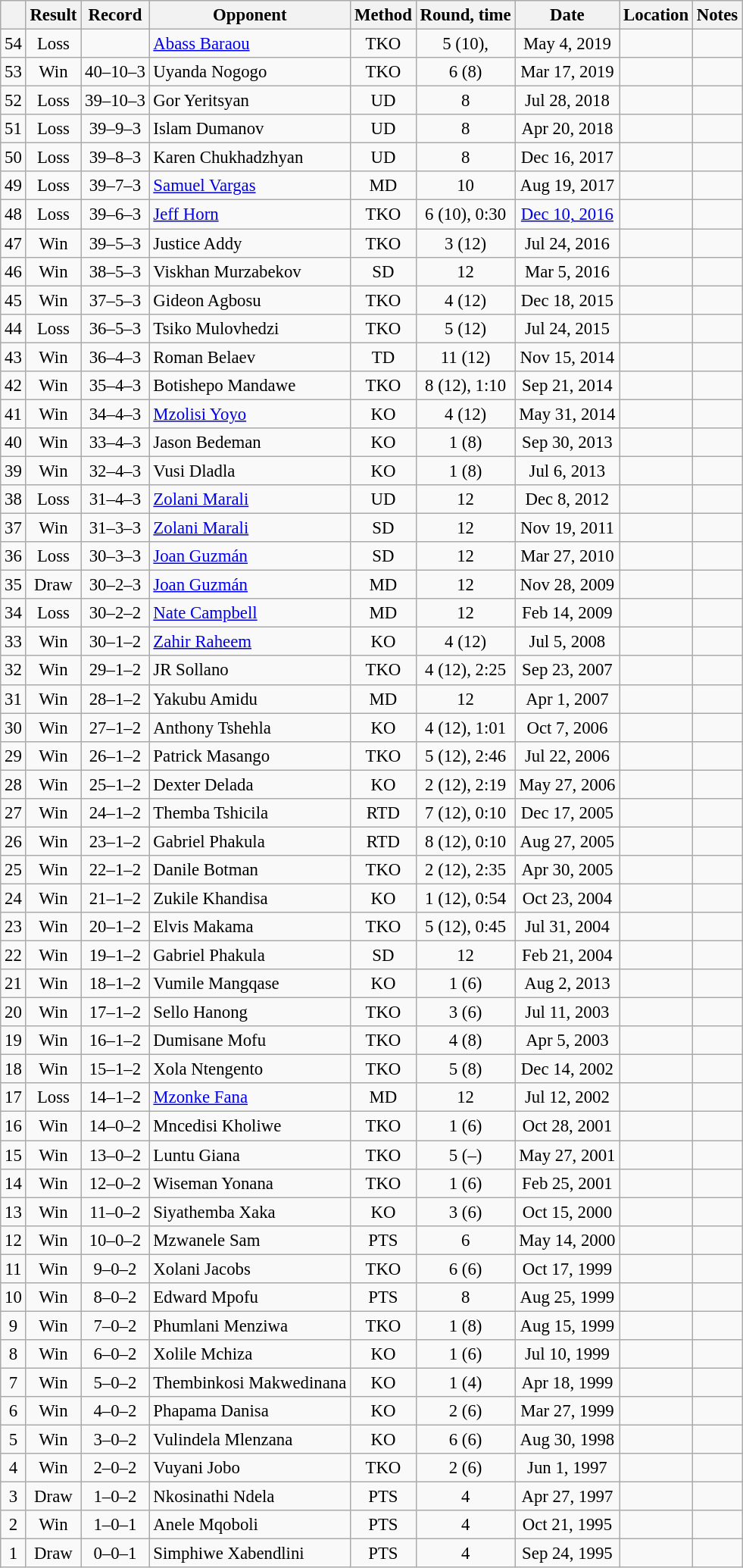<table class="wikitable" style="text-align:center; font-size:95%">
<tr>
<th></th>
<th>Result</th>
<th>Record</th>
<th>Opponent</th>
<th>Method</th>
<th>Round, time</th>
<th>Date</th>
<th>Location</th>
<th>Notes</th>
</tr>
<tr>
<td>54</td>
<td>Loss</td>
<td></td>
<td align=left> <a href='#'>Abass Baraou</a></td>
<td>TKO</td>
<td>5 (10), </td>
<td>May 4, 2019</td>
<td align=left> </td>
<td></td>
</tr>
<tr>
<td>53</td>
<td>Win</td>
<td>40–10–3</td>
<td align=left> Uyanda Nogogo</td>
<td>TKO</td>
<td>6 (8)</td>
<td>Mar 17, 2019</td>
<td align=left> </td>
<td></td>
</tr>
<tr>
<td>52</td>
<td>Loss</td>
<td>39–10–3</td>
<td align=left> Gor Yeritsyan</td>
<td>UD</td>
<td>8</td>
<td>Jul 28, 2018</td>
<td align=left> </td>
<td></td>
</tr>
<tr>
<td>51</td>
<td>Loss</td>
<td>39–9–3</td>
<td align=left> Islam Dumanov</td>
<td>UD</td>
<td>8</td>
<td>Apr 20, 2018</td>
<td align=left> </td>
<td></td>
</tr>
<tr>
<td>50</td>
<td>Loss</td>
<td>39–8–3</td>
<td align=left> Karen Chukhadzhyan</td>
<td>UD</td>
<td>8</td>
<td>Dec 16, 2017</td>
<td align=left> </td>
<td></td>
</tr>
<tr>
<td>49</td>
<td>Loss</td>
<td>39–7–3</td>
<td align=left> <a href='#'>Samuel Vargas</a></td>
<td>MD</td>
<td>10</td>
<td>Aug 19, 2017</td>
<td align=left> </td>
<td align=left></td>
</tr>
<tr>
<td>48</td>
<td>Loss</td>
<td>39–6–3</td>
<td align=left> <a href='#'>Jeff Horn</a></td>
<td>TKO</td>
<td>6 (10), 0:30</td>
<td><a href='#'>Dec 10, 2016</a></td>
<td align=left> </td>
<td align=left></td>
</tr>
<tr>
<td>47</td>
<td>Win</td>
<td>39–5–3</td>
<td align=left> Justice Addy</td>
<td>TKO</td>
<td>3 (12)</td>
<td>Jul 24, 2016</td>
<td align=left> </td>
<td align=left></td>
</tr>
<tr>
<td>46</td>
<td>Win</td>
<td>38–5–3</td>
<td align=left> Viskhan Murzabekov</td>
<td>SD</td>
<td>12</td>
<td>Mar 5, 2016</td>
<td align=left> </td>
<td align=left></td>
</tr>
<tr>
<td>45</td>
<td>Win</td>
<td>37–5–3</td>
<td align=left> Gideon Agbosu</td>
<td>TKO</td>
<td>4 (12)</td>
<td>Dec 18, 2015</td>
<td align=left> </td>
<td align=left></td>
</tr>
<tr>
<td>44</td>
<td>Loss</td>
<td>36–5–3</td>
<td align=left> Tsiko Mulovhedzi</td>
<td>TKO</td>
<td>5 (12)</td>
<td>Jul 24, 2015</td>
<td align=left> </td>
<td align=left></td>
</tr>
<tr>
<td>43</td>
<td>Win</td>
<td>36–4–3</td>
<td align=left> Roman Belaev</td>
<td>TD</td>
<td>11 (12)</td>
<td>Nov 15, 2014</td>
<td align=left> </td>
<td align=left></td>
</tr>
<tr>
<td>42</td>
<td>Win</td>
<td>35–4–3</td>
<td align=left> Botishepo Mandawe</td>
<td>TKO</td>
<td>8 (12), 1:10</td>
<td>Sep 21, 2014</td>
<td align=left> </td>
<td align=left></td>
</tr>
<tr>
<td>41</td>
<td>Win</td>
<td>34–4–3</td>
<td align=left> <a href='#'>Mzolisi Yoyo</a></td>
<td>KO</td>
<td>4 (12)</td>
<td>May 31, 2014</td>
<td align=left> </td>
<td align=left></td>
</tr>
<tr>
<td>40</td>
<td>Win</td>
<td>33–4–3</td>
<td align=left> Jason Bedeman</td>
<td>KO</td>
<td>1 (8)</td>
<td>Sep 30, 2013</td>
<td align=left> </td>
<td align=left></td>
</tr>
<tr>
<td>39</td>
<td>Win</td>
<td>32–4–3</td>
<td align=left> Vusi Dladla</td>
<td>KO</td>
<td>1 (8)</td>
<td>Jul 6, 2013</td>
<td align=left> </td>
<td align=left></td>
</tr>
<tr>
<td>38</td>
<td>Loss</td>
<td>31–4–3</td>
<td align=left> <a href='#'>Zolani Marali</a></td>
<td>UD</td>
<td>12</td>
<td>Dec 8, 2012</td>
<td align=left> </td>
<td align=left></td>
</tr>
<tr>
<td>37</td>
<td>Win</td>
<td>31–3–3</td>
<td align=left> <a href='#'>Zolani Marali</a></td>
<td>SD</td>
<td>12</td>
<td>Nov 19, 2011</td>
<td align=left> </td>
<td align=left></td>
</tr>
<tr>
<td>36</td>
<td>Loss</td>
<td>30–3–3</td>
<td align=left> <a href='#'>Joan Guzmán</a></td>
<td>SD</td>
<td>12</td>
<td>Mar 27, 2010</td>
<td align=left> </td>
<td align=left></td>
</tr>
<tr>
<td>35</td>
<td>Draw</td>
<td>30–2–3</td>
<td align=left> <a href='#'>Joan Guzmán</a></td>
<td>MD</td>
<td>12</td>
<td>Nov 28, 2009</td>
<td align=left> </td>
<td align=left></td>
</tr>
<tr>
<td>34</td>
<td>Loss</td>
<td>30–2–2</td>
<td align=left> <a href='#'>Nate Campbell</a></td>
<td>MD</td>
<td>12</td>
<td>Feb 14, 2009</td>
<td align=left> </td>
<td align=left></td>
</tr>
<tr>
<td>33</td>
<td>Win</td>
<td>30–1–2</td>
<td align=left> <a href='#'>Zahir Raheem</a></td>
<td>KO</td>
<td>4 (12)</td>
<td>Jul 5, 2008</td>
<td align=left> </td>
<td align=left></td>
</tr>
<tr>
<td>32</td>
<td>Win</td>
<td>29–1–2</td>
<td align=left> JR Sollano</td>
<td>TKO</td>
<td>4 (12), 2:25</td>
<td>Sep 23, 2007</td>
<td align=left> </td>
<td align=left></td>
</tr>
<tr>
<td>31</td>
<td>Win</td>
<td>28–1–2</td>
<td align=left> Yakubu Amidu</td>
<td>MD</td>
<td>12</td>
<td>Apr 1, 2007</td>
<td align=left> </td>
<td align=left></td>
</tr>
<tr>
<td>30</td>
<td>Win</td>
<td>27–1–2</td>
<td align=left> Anthony Tshehla</td>
<td>KO</td>
<td>4 (12), 1:01</td>
<td>Oct 7, 2006</td>
<td align=left> </td>
<td align=left></td>
</tr>
<tr>
<td>29</td>
<td>Win</td>
<td>26–1–2</td>
<td align=left> Patrick Masango</td>
<td>TKO</td>
<td>5 (12), 2:46</td>
<td>Jul 22, 2006</td>
<td align=left> </td>
<td align=left></td>
</tr>
<tr>
<td>28</td>
<td>Win</td>
<td>25–1–2</td>
<td align=left> Dexter Delada</td>
<td>KO</td>
<td>2 (12), 2:19</td>
<td>May 27, 2006</td>
<td align=left> </td>
<td align=left></td>
</tr>
<tr>
<td>27</td>
<td>Win</td>
<td>24–1–2</td>
<td align=left> Themba Tshicila</td>
<td>RTD</td>
<td>7 (12), 0:10</td>
<td>Dec 17, 2005</td>
<td align=left> </td>
<td align=left></td>
</tr>
<tr>
<td>26</td>
<td>Win</td>
<td>23–1–2</td>
<td align=left> Gabriel Phakula</td>
<td>RTD</td>
<td>8 (12), 0:10</td>
<td>Aug 27, 2005</td>
<td align=left> </td>
<td align=left></td>
</tr>
<tr>
<td>25</td>
<td>Win</td>
<td>22–1–2</td>
<td align=left> Danile Botman</td>
<td>TKO</td>
<td>2 (12), 2:35</td>
<td>Apr 30, 2005</td>
<td align=left> </td>
<td align=left></td>
</tr>
<tr>
<td>24</td>
<td>Win</td>
<td>21–1–2</td>
<td align=left> Zukile Khandisa</td>
<td>KO</td>
<td>1 (12), 0:54</td>
<td>Oct 23, 2004</td>
<td align=left> </td>
<td align=left></td>
</tr>
<tr>
<td>23</td>
<td>Win</td>
<td>20–1–2</td>
<td align=left> Elvis Makama</td>
<td>TKO</td>
<td>5 (12), 0:45</td>
<td>Jul 31, 2004</td>
<td align=left> </td>
<td align=left></td>
</tr>
<tr>
<td>22</td>
<td>Win</td>
<td>19–1–2</td>
<td align=left> Gabriel Phakula</td>
<td>SD</td>
<td>12</td>
<td>Feb 21, 2004</td>
<td align=left> </td>
<td align=left></td>
</tr>
<tr>
<td>21</td>
<td>Win</td>
<td>18–1–2</td>
<td align=left> Vumile Mangqase</td>
<td>KO</td>
<td>1 (6)</td>
<td>Aug 2, 2013</td>
<td align=left> </td>
<td align=left></td>
</tr>
<tr>
<td>20</td>
<td>Win</td>
<td>17–1–2</td>
<td align=left> Sello Hanong</td>
<td>TKO</td>
<td>3 (6)</td>
<td>Jul 11, 2003</td>
<td align=left> </td>
<td align=left></td>
</tr>
<tr>
<td>19</td>
<td>Win</td>
<td>16–1–2</td>
<td align=left> Dumisane Mofu</td>
<td>TKO</td>
<td>4 (8)</td>
<td>Apr 5, 2003</td>
<td align=left> </td>
<td align=left></td>
</tr>
<tr>
<td>18</td>
<td>Win</td>
<td>15–1–2</td>
<td align=left> Xola Ntengento</td>
<td>TKO</td>
<td>5 (8)</td>
<td>Dec 14, 2002</td>
<td align=left> </td>
<td align=left></td>
</tr>
<tr>
<td>17</td>
<td>Loss</td>
<td>14–1–2</td>
<td align=left> <a href='#'>Mzonke Fana</a></td>
<td>MD</td>
<td>12</td>
<td>Jul 12, 2002</td>
<td align=left> </td>
<td align=left></td>
</tr>
<tr>
<td>16</td>
<td>Win</td>
<td>14–0–2</td>
<td align=left> Mncedisi Kholiwe</td>
<td>TKO</td>
<td>1 (6)</td>
<td>Oct 28, 2001</td>
<td align=left> </td>
<td align=left></td>
</tr>
<tr>
<td>15</td>
<td>Win</td>
<td>13–0–2</td>
<td align=left> Luntu Giana</td>
<td>TKO</td>
<td>5 (–)</td>
<td>May 27, 2001</td>
<td align=left> </td>
<td align=left></td>
</tr>
<tr>
<td>14</td>
<td>Win</td>
<td>12–0–2</td>
<td align=left> Wiseman Yonana</td>
<td>TKO</td>
<td>1 (6)</td>
<td>Feb 25, 2001</td>
<td align=left> </td>
<td align=left></td>
</tr>
<tr>
<td>13</td>
<td>Win</td>
<td>11–0–2</td>
<td align=left> Siyathemba Xaka</td>
<td>KO</td>
<td>3 (6)</td>
<td>Oct 15, 2000</td>
<td align=left> </td>
<td align=left></td>
</tr>
<tr>
<td>12</td>
<td>Win</td>
<td>10–0–2</td>
<td align=left> Mzwanele Sam</td>
<td>PTS</td>
<td>6</td>
<td>May 14, 2000</td>
<td align=left> </td>
<td align=left></td>
</tr>
<tr>
<td>11</td>
<td>Win</td>
<td>9–0–2</td>
<td align=left> Xolani Jacobs</td>
<td>TKO</td>
<td>6 (6)</td>
<td>Oct 17, 1999</td>
<td align=left> </td>
<td align=left></td>
</tr>
<tr>
<td>10</td>
<td>Win</td>
<td>8–0–2</td>
<td align=left> Edward Mpofu</td>
<td>PTS</td>
<td>8</td>
<td>Aug 25, 1999</td>
<td align=left> </td>
<td align=left></td>
</tr>
<tr>
<td>9</td>
<td>Win</td>
<td>7–0–2</td>
<td align=left> Phumlani Menziwa</td>
<td>TKO</td>
<td>1 (8)</td>
<td>Aug 15, 1999</td>
<td align=left> </td>
<td align=left></td>
</tr>
<tr>
<td>8</td>
<td>Win</td>
<td>6–0–2</td>
<td align=left> Xolile Mchiza</td>
<td>KO</td>
<td>1 (6)</td>
<td>Jul 10, 1999</td>
<td align=left> </td>
<td align=left></td>
</tr>
<tr>
<td>7</td>
<td>Win</td>
<td>5–0–2</td>
<td align=left> Thembinkosi Makwedinana</td>
<td>KO</td>
<td>1 (4)</td>
<td>Apr 18, 1999</td>
<td align=left> </td>
<td align=left></td>
</tr>
<tr>
<td>6</td>
<td>Win</td>
<td>4–0–2</td>
<td align=left> Phapama Danisa</td>
<td>KO</td>
<td>2 (6)</td>
<td>Mar 27, 1999</td>
<td align=left> </td>
<td align=left></td>
</tr>
<tr>
<td>5</td>
<td>Win</td>
<td>3–0–2</td>
<td align=left> Vulindela Mlenzana</td>
<td>KO</td>
<td>6 (6)</td>
<td>Aug 30, 1998</td>
<td align=left> </td>
<td align=left></td>
</tr>
<tr>
<td>4</td>
<td>Win</td>
<td>2–0–2</td>
<td align=left> Vuyani Jobo</td>
<td>TKO</td>
<td>2 (6)</td>
<td>Jun 1, 1997</td>
<td align=left> </td>
<td align=left></td>
</tr>
<tr>
<td>3</td>
<td>Draw</td>
<td>1–0–2</td>
<td align=left> Nkosinathi Ndela</td>
<td>PTS</td>
<td>4</td>
<td>Apr 27, 1997</td>
<td align=left> </td>
<td align=left></td>
</tr>
<tr>
<td>2</td>
<td>Win</td>
<td>1–0–1</td>
<td align=left> Anele Mqoboli</td>
<td>PTS</td>
<td>4</td>
<td>Oct 21, 1995</td>
<td align=left> </td>
<td align=left></td>
</tr>
<tr>
<td>1</td>
<td>Draw</td>
<td>0–0–1</td>
<td align=left> Simphiwe Xabendlini</td>
<td>PTS</td>
<td>4</td>
<td>Sep 24, 1995</td>
<td align=left> </td>
<td align=left></td>
</tr>
</table>
